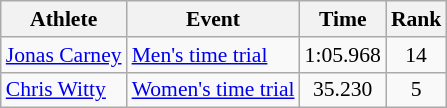<table class=wikitable style=font-size:90%;text-align:center>
<tr>
<th>Athlete</th>
<th>Event</th>
<th>Time</th>
<th>Rank</th>
</tr>
<tr>
<td align=left><a href='#'>Jonas Carney</a></td>
<td align=left><a href='#'>Men's time trial</a></td>
<td>1:05.968</td>
<td>14</td>
</tr>
<tr>
<td align=left><a href='#'>Chris Witty</a></td>
<td align=left><a href='#'>Women's time trial</a></td>
<td>35.230</td>
<td>5</td>
</tr>
</table>
